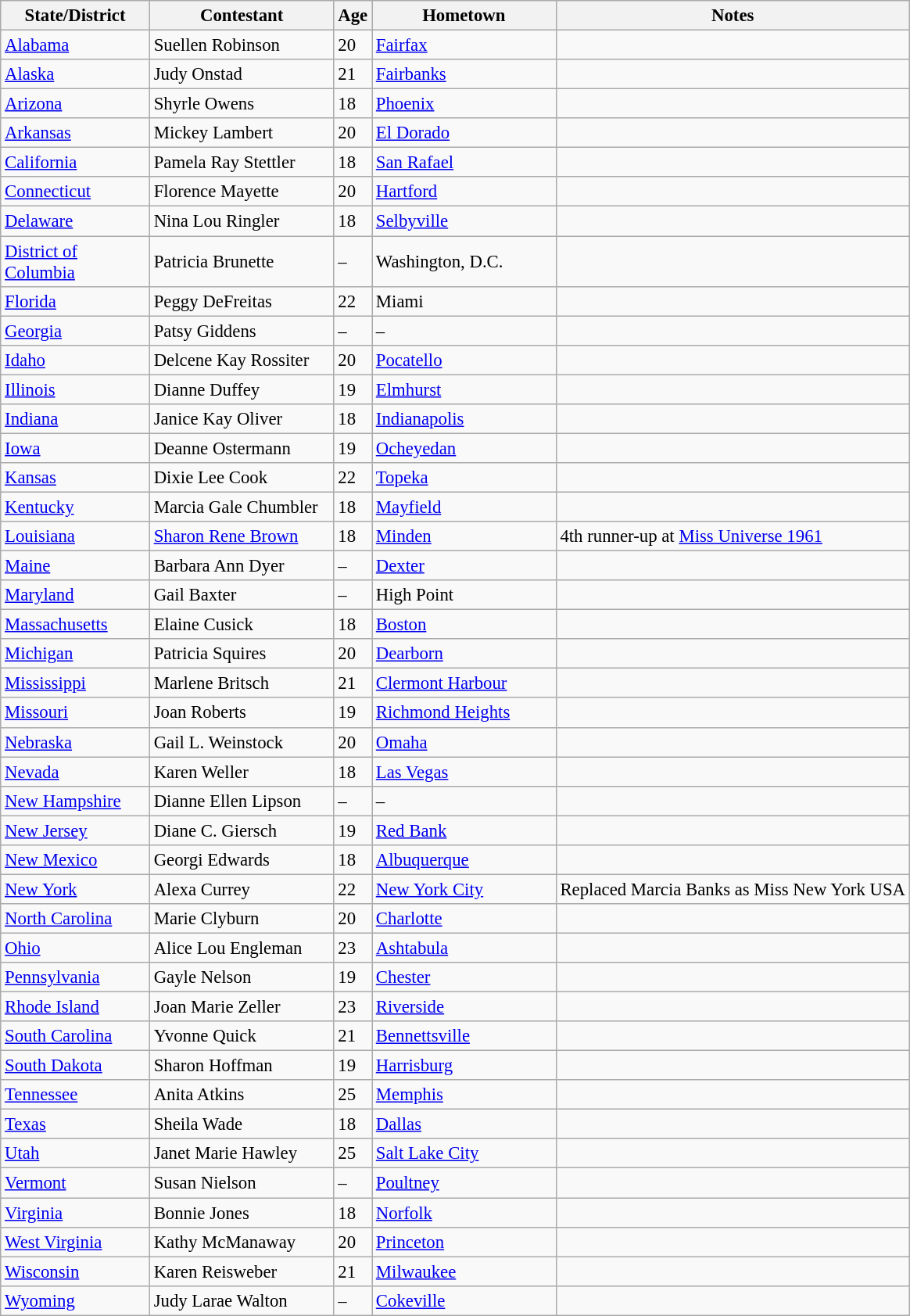<table class="wikitable sortable" style="font-size: 95%;">
<tr>
<th width=120>State/District</th>
<th width=150>Contestant</th>
<th>Age</th>
<th width=150>Hometown</th>
<th>Notes</th>
</tr>
<tr>
<td><a href='#'>Alabama</a></td>
<td>Suellen Robinson</td>
<td>20</td>
<td><a href='#'>Fairfax</a></td>
<td></td>
</tr>
<tr>
<td><a href='#'>Alaska</a></td>
<td>Judy Onstad</td>
<td>21</td>
<td><a href='#'>Fairbanks</a></td>
<td></td>
</tr>
<tr>
<td><a href='#'>Arizona</a></td>
<td>Shyrle Owens</td>
<td>18</td>
<td><a href='#'>Phoenix</a></td>
<td></td>
</tr>
<tr>
<td><a href='#'>Arkansas</a></td>
<td>Mickey Lambert</td>
<td>20</td>
<td><a href='#'>El Dorado</a></td>
<td></td>
</tr>
<tr>
<td><a href='#'>California</a></td>
<td>Pamela Ray Stettler</td>
<td>18</td>
<td><a href='#'>San Rafael</a></td>
<td></td>
</tr>
<tr>
<td><a href='#'>Connecticut</a></td>
<td>Florence Mayette</td>
<td>20</td>
<td><a href='#'>Hartford</a></td>
<td></td>
</tr>
<tr>
<td><a href='#'>Delaware</a></td>
<td>Nina Lou Ringler</td>
<td>18</td>
<td><a href='#'>Selbyville</a></td>
<td></td>
</tr>
<tr>
<td><a href='#'>District of Columbia</a></td>
<td>Patricia Brunette</td>
<td>–</td>
<td>Washington, D.C.</td>
<td></td>
</tr>
<tr>
<td><a href='#'>Florida</a></td>
<td>Peggy DeFreitas</td>
<td>22</td>
<td>Miami</td>
<td></td>
</tr>
<tr>
<td><a href='#'>Georgia</a></td>
<td>Patsy Giddens</td>
<td>–</td>
<td>–</td>
<td></td>
</tr>
<tr>
<td><a href='#'>Idaho</a></td>
<td>Delcene Kay Rossiter</td>
<td>20</td>
<td><a href='#'>Pocatello</a></td>
<td></td>
</tr>
<tr>
<td><a href='#'>Illinois</a></td>
<td>Dianne Duffey</td>
<td>19</td>
<td><a href='#'>Elmhurst</a></td>
<td></td>
</tr>
<tr>
<td><a href='#'>Indiana</a></td>
<td>Janice Kay Oliver</td>
<td>18</td>
<td><a href='#'>Indianapolis</a></td>
<td></td>
</tr>
<tr>
<td><a href='#'>Iowa</a></td>
<td>Deanne Ostermann</td>
<td>19</td>
<td><a href='#'>Ocheyedan</a></td>
<td></td>
</tr>
<tr>
<td><a href='#'>Kansas</a></td>
<td>Dixie Lee Cook</td>
<td>22</td>
<td><a href='#'>Topeka</a></td>
<td></td>
</tr>
<tr>
<td><a href='#'>Kentucky</a></td>
<td>Marcia Gale Chumbler</td>
<td>18</td>
<td><a href='#'>Mayfield</a></td>
<td></td>
</tr>
<tr>
<td><a href='#'>Louisiana</a></td>
<td><a href='#'>Sharon Rene Brown</a></td>
<td>18</td>
<td><a href='#'>Minden</a></td>
<td>4th runner-up at <a href='#'>Miss Universe 1961</a></td>
</tr>
<tr>
<td><a href='#'>Maine</a></td>
<td>Barbara Ann Dyer</td>
<td>–</td>
<td><a href='#'>Dexter</a></td>
<td></td>
</tr>
<tr>
<td><a href='#'>Maryland</a></td>
<td>Gail Baxter</td>
<td>–</td>
<td>High Point</td>
<td></td>
</tr>
<tr>
<td><a href='#'>Massachusetts</a></td>
<td>Elaine Cusick</td>
<td>18</td>
<td><a href='#'>Boston</a></td>
<td></td>
</tr>
<tr>
<td><a href='#'>Michigan</a></td>
<td>Patricia Squires</td>
<td>20</td>
<td><a href='#'>Dearborn</a></td>
<td></td>
</tr>
<tr>
<td><a href='#'>Mississippi</a></td>
<td>Marlene Britsch</td>
<td>21</td>
<td><a href='#'>Clermont Harbour</a></td>
<td></td>
</tr>
<tr>
<td><a href='#'>Missouri</a></td>
<td>Joan Roberts</td>
<td>19</td>
<td><a href='#'>Richmond Heights</a></td>
<td></td>
</tr>
<tr>
<td><a href='#'>Nebraska</a></td>
<td>Gail L. Weinstock</td>
<td>20</td>
<td><a href='#'>Omaha</a></td>
<td></td>
</tr>
<tr>
<td><a href='#'>Nevada</a></td>
<td>Karen Weller</td>
<td>18</td>
<td><a href='#'>Las Vegas</a></td>
<td></td>
</tr>
<tr>
<td><a href='#'>New Hampshire</a></td>
<td>Dianne Ellen Lipson</td>
<td>–</td>
<td>–</td>
<td></td>
</tr>
<tr>
<td><a href='#'>New Jersey</a></td>
<td>Diane C. Giersch</td>
<td>19</td>
<td><a href='#'>Red Bank</a></td>
<td></td>
</tr>
<tr>
<td><a href='#'>New Mexico</a></td>
<td>Georgi Edwards</td>
<td>18</td>
<td><a href='#'>Albuquerque</a></td>
<td></td>
</tr>
<tr>
<td><a href='#'>New York</a></td>
<td>Alexa Currey</td>
<td>22</td>
<td><a href='#'>New York City</a></td>
<td>Replaced Marcia Banks as Miss New York USA</td>
</tr>
<tr>
<td><a href='#'>North Carolina</a></td>
<td>Marie Clyburn</td>
<td>20</td>
<td><a href='#'>Charlotte</a></td>
<td></td>
</tr>
<tr>
<td><a href='#'>Ohio</a></td>
<td>Alice Lou Engleman</td>
<td>23</td>
<td><a href='#'>Ashtabula</a></td>
<td></td>
</tr>
<tr>
<td><a href='#'>Pennsylvania</a></td>
<td>Gayle Nelson</td>
<td>19</td>
<td><a href='#'>Chester</a></td>
<td></td>
</tr>
<tr>
<td><a href='#'>Rhode Island</a></td>
<td>Joan Marie Zeller</td>
<td>23</td>
<td><a href='#'>Riverside</a></td>
<td></td>
</tr>
<tr>
<td><a href='#'>South Carolina</a></td>
<td>Yvonne Quick</td>
<td>21</td>
<td><a href='#'>Bennettsville</a></td>
<td></td>
</tr>
<tr>
<td><a href='#'>South Dakota</a></td>
<td>Sharon Hoffman</td>
<td>19</td>
<td><a href='#'>Harrisburg</a></td>
<td></td>
</tr>
<tr>
<td><a href='#'>Tennessee</a></td>
<td>Anita Atkins</td>
<td>25</td>
<td><a href='#'>Memphis</a></td>
<td></td>
</tr>
<tr>
<td><a href='#'>Texas</a></td>
<td>Sheila Wade</td>
<td>18</td>
<td><a href='#'>Dallas</a></td>
<td></td>
</tr>
<tr>
<td><a href='#'>Utah</a></td>
<td>Janet Marie Hawley</td>
<td>25</td>
<td><a href='#'>Salt Lake City</a></td>
<td></td>
</tr>
<tr>
<td><a href='#'>Vermont</a></td>
<td>Susan Nielson</td>
<td>–</td>
<td><a href='#'>Poultney</a></td>
<td></td>
</tr>
<tr>
<td><a href='#'>Virginia</a></td>
<td>Bonnie Jones</td>
<td>18</td>
<td><a href='#'>Norfolk</a></td>
<td></td>
</tr>
<tr>
<td><a href='#'>West Virginia</a></td>
<td>Kathy McManaway</td>
<td>20</td>
<td><a href='#'>Princeton</a></td>
<td></td>
</tr>
<tr>
<td><a href='#'>Wisconsin</a></td>
<td>Karen Reisweber</td>
<td>21</td>
<td><a href='#'>Milwaukee</a></td>
<td></td>
</tr>
<tr>
<td><a href='#'>Wyoming</a></td>
<td>Judy Larae Walton</td>
<td>–</td>
<td><a href='#'>Cokeville</a></td>
<td></td>
</tr>
</table>
